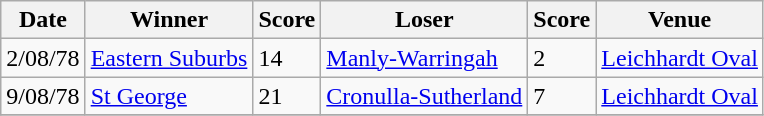<table class="wikitable">
<tr>
<th>Date</th>
<th>Winner</th>
<th>Score</th>
<th>Loser</th>
<th>Score</th>
<th>Venue</th>
</tr>
<tr>
<td>2/08/78</td>
<td><a href='#'>Eastern Suburbs</a></td>
<td>14</td>
<td><a href='#'>Manly-Warringah</a></td>
<td>2</td>
<td><a href='#'>Leichhardt Oval</a></td>
</tr>
<tr>
<td>9/08/78</td>
<td><a href='#'>St George</a></td>
<td>21</td>
<td><a href='#'>Cronulla-Sutherland</a></td>
<td>7</td>
<td><a href='#'>Leichhardt Oval</a></td>
</tr>
<tr>
</tr>
</table>
